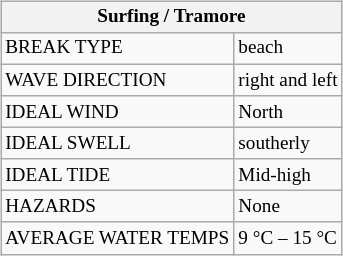<table style="float:right;font-size:80%;" class="wikitable">
<tr>
<th colspan=2>Surfing / Tramore</th>
</tr>
<tr>
<td>BREAK TYPE</td>
<td>beach</td>
</tr>
<tr>
<td>WAVE DIRECTION</td>
<td>right and left</td>
</tr>
<tr>
<td>IDEAL WIND</td>
<td>North</td>
</tr>
<tr>
<td>IDEAL SWELL</td>
<td>southerly</td>
</tr>
<tr>
<td>IDEAL TIDE</td>
<td>Mid-high</td>
</tr>
<tr>
<td>HAZARDS</td>
<td>None</td>
</tr>
<tr>
<td>AVERAGE WATER TEMPS</td>
<td>9 °C – 15 °C</td>
</tr>
</table>
